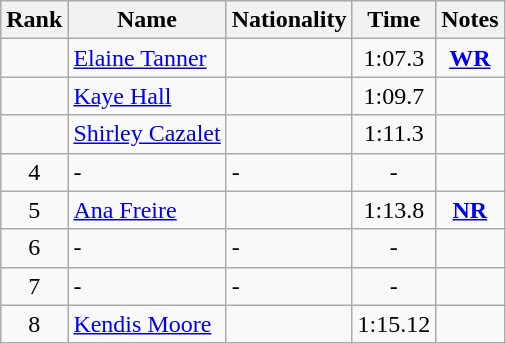<table class="wikitable sortable" style="text-align:center">
<tr>
<th>Rank</th>
<th>Name</th>
<th>Nationality</th>
<th>Time</th>
<th>Notes</th>
</tr>
<tr>
<td></td>
<td align=left><a href='#'>Elaine Tanner</a></td>
<td align=left></td>
<td>1:07.3</td>
<td><strong><a href='#'>WR</a></strong></td>
</tr>
<tr>
<td></td>
<td align=left><a href='#'>Kaye Hall</a></td>
<td align=left></td>
<td>1:09.7</td>
<td></td>
</tr>
<tr>
<td></td>
<td align=left><a href='#'>Shirley Cazalet</a></td>
<td align=left></td>
<td>1:11.3</td>
<td></td>
</tr>
<tr>
<td>4</td>
<td align=left>-</td>
<td align=left>-</td>
<td>-</td>
<td></td>
</tr>
<tr>
<td>5</td>
<td align=left><a href='#'>Ana Freire</a></td>
<td align=left></td>
<td>1:13.8</td>
<td><strong><a href='#'>NR</a></strong></td>
</tr>
<tr>
<td>6</td>
<td align=left>-</td>
<td align=left>-</td>
<td>-</td>
<td></td>
</tr>
<tr>
<td>7</td>
<td align=left>-</td>
<td align=left>-</td>
<td>-</td>
<td></td>
</tr>
<tr>
<td>8</td>
<td align=left><a href='#'>Kendis Moore</a></td>
<td align=left></td>
<td>1:15.12</td>
<td></td>
</tr>
</table>
